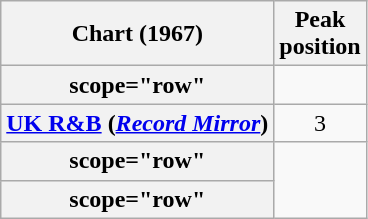<table class="wikitable sortable plainrowheaders">
<tr>
<th scope="col">Chart (1967)</th>
<th scope="col">Peak<br>position</th>
</tr>
<tr>
<th>scope="row" </th>
</tr>
<tr>
<th scope="row"><a href='#'>UK R&B</a> (<em><a href='#'>Record Mirror</a></em>)</th>
<td align="center">3</td>
</tr>
<tr>
<th>scope="row" </th>
</tr>
<tr>
<th>scope="row" </th>
</tr>
</table>
